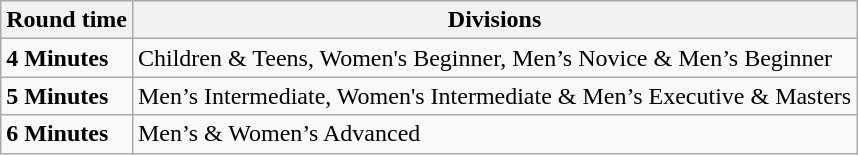<table class="wikitable">
<tr>
<th>Round time</th>
<th>Divisions</th>
</tr>
<tr>
<td><strong>4 Minutes</strong></td>
<td>Children & Teens, Women's Beginner, Men’s Novice & Men’s Beginner</td>
</tr>
<tr>
<td><strong>5 Minutes</strong></td>
<td>Men’s Intermediate, Women's Intermediate & Men’s Executive & Masters</td>
</tr>
<tr>
<td><strong>6 Minutes</strong></td>
<td>Men’s & Women’s Advanced</td>
</tr>
</table>
